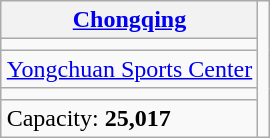<table class="wikitable" style="margin-left: auto; margin-right: auto; border: none;">
<tr>
<th><a href='#'>Chongqing</a></th>
<td rowspan="5"><br></td>
</tr>
<tr>
<td align="center"></td>
</tr>
<tr>
<td><a href='#'>Yongchuan Sports Center</a></td>
</tr>
<tr>
<td><small></small></td>
</tr>
<tr>
<td>Capacity: <strong>25,017</strong></td>
</tr>
</table>
